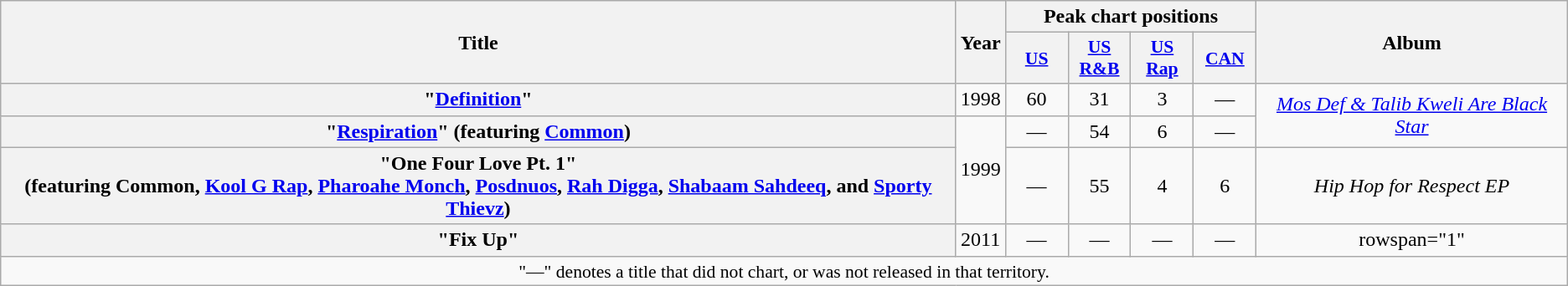<table class="wikitable plainrowheaders" style="text-align:center;" border="1">
<tr>
<th scope="col" rowspan="2">Title</th>
<th scope="col" rowspan="2">Year</th>
<th scope="col" colspan="4">Peak chart positions</th>
<th scope="col" rowspan="2">Album</th>
</tr>
<tr>
<th scope="col" style="width:3em;font-size:90%;"><a href='#'>US</a><br></th>
<th scope="col" style="width:3em;font-size:90%;"><a href='#'>US<br>R&B</a><br></th>
<th scope="col" style="width:3em;font-size:90%;"><a href='#'>US<br>Rap</a><br></th>
<th scope="col" style="width:3em;font-size:90%;"><a href='#'>CAN</a><br></th>
</tr>
<tr>
<th scope="row">"<a href='#'>Definition</a>"</th>
<td>1998</td>
<td>60</td>
<td>31</td>
<td>3</td>
<td>—</td>
<td rowspan="2"><em><a href='#'>Mos Def & Talib Kweli Are Black Star</a></em></td>
</tr>
<tr>
<th scope="row">"<a href='#'>Respiration</a>"<span> (featuring <a href='#'>Common</a>)</span></th>
<td rowspan="2">1999</td>
<td>—</td>
<td>54</td>
<td>6</td>
<td>—</td>
</tr>
<tr>
<th scope="row">"One Four Love Pt. 1"<br><span>(featuring Common, <a href='#'>Kool G Rap</a>, <a href='#'>Pharoahe Monch</a>, <a href='#'>Posdnuos</a>, <a href='#'>Rah Digga</a>, <a href='#'>Shabaam Sahdeeq</a>, and <a href='#'>Sporty Thievz</a>)</span></th>
<td>—</td>
<td>55</td>
<td>4</td>
<td>6</td>
<td><em>Hip Hop for Respect EP</em></td>
</tr>
<tr>
<th scope="row">"Fix Up"</th>
<td>2011</td>
<td>—</td>
<td>—</td>
<td>—</td>
<td>—</td>
<td>rowspan="1" </td>
</tr>
<tr>
<td colspan="12" style="font-size:90%">"—" denotes a title that did not chart, or was not released in that territory.</td>
</tr>
</table>
